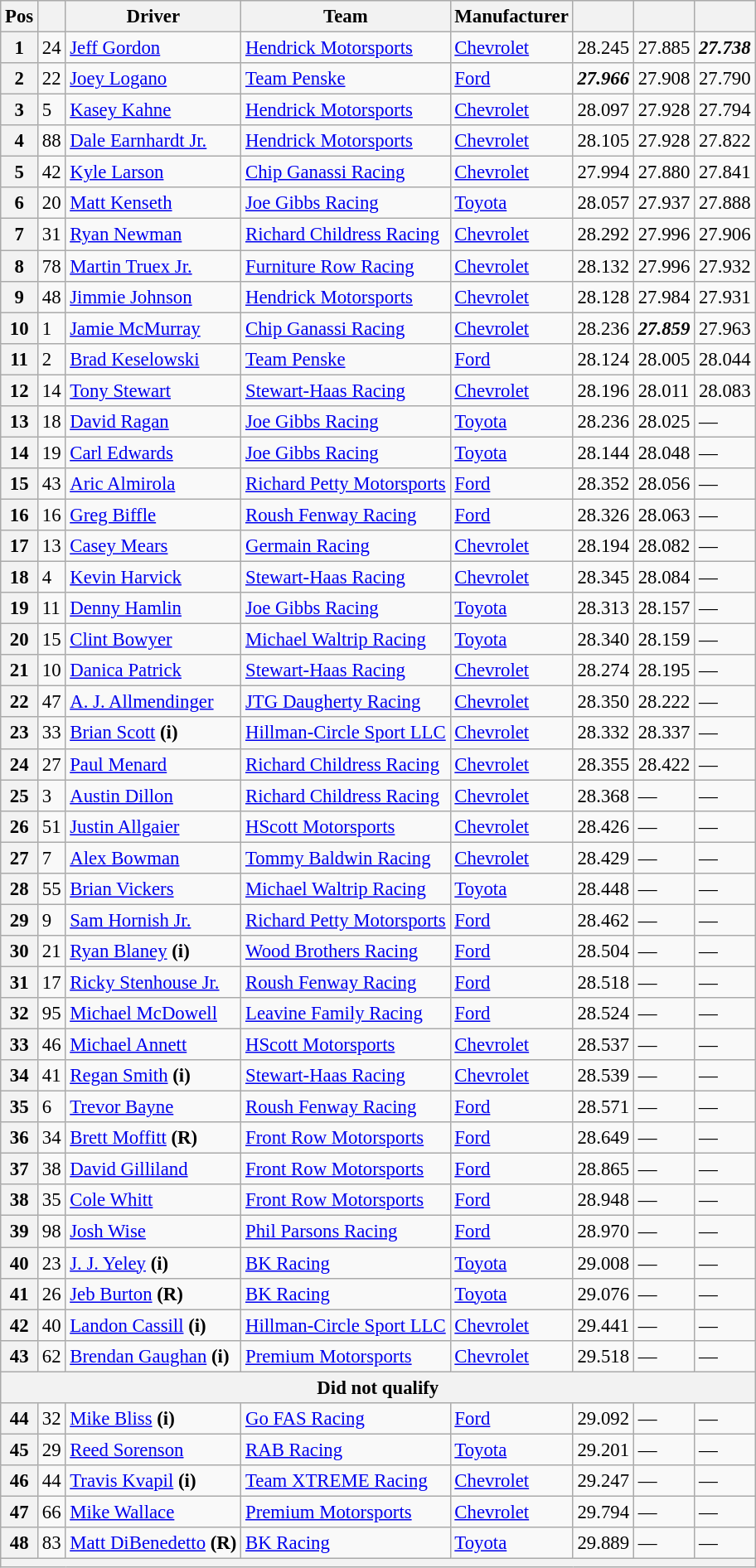<table class="wikitable" style="font-size:95%">
<tr>
<th>Pos</th>
<th></th>
<th>Driver</th>
<th>Team</th>
<th>Manufacturer</th>
<th></th>
<th></th>
<th></th>
</tr>
<tr>
<th>1</th>
<td>24</td>
<td><a href='#'>Jeff Gordon</a></td>
<td><a href='#'>Hendrick Motorsports</a></td>
<td><a href='#'>Chevrolet</a></td>
<td>28.245</td>
<td>27.885</td>
<td><strong><em>27.738</em></strong></td>
</tr>
<tr>
<th>2</th>
<td>22</td>
<td><a href='#'>Joey Logano</a></td>
<td><a href='#'>Team Penske</a></td>
<td><a href='#'>Ford</a></td>
<td><strong><em>27.966</em></strong></td>
<td>27.908</td>
<td>27.790</td>
</tr>
<tr>
<th>3</th>
<td>5</td>
<td><a href='#'>Kasey Kahne</a></td>
<td><a href='#'>Hendrick Motorsports</a></td>
<td><a href='#'>Chevrolet</a></td>
<td>28.097</td>
<td>27.928</td>
<td>27.794</td>
</tr>
<tr>
<th>4</th>
<td>88</td>
<td><a href='#'>Dale Earnhardt Jr.</a></td>
<td><a href='#'>Hendrick Motorsports</a></td>
<td><a href='#'>Chevrolet</a></td>
<td>28.105</td>
<td>27.928</td>
<td>27.822</td>
</tr>
<tr>
<th>5</th>
<td>42</td>
<td><a href='#'>Kyle Larson</a></td>
<td><a href='#'>Chip Ganassi Racing</a></td>
<td><a href='#'>Chevrolet</a></td>
<td>27.994</td>
<td>27.880</td>
<td>27.841</td>
</tr>
<tr>
<th>6</th>
<td>20</td>
<td><a href='#'>Matt Kenseth</a></td>
<td><a href='#'>Joe Gibbs Racing</a></td>
<td><a href='#'>Toyota</a></td>
<td>28.057</td>
<td>27.937</td>
<td>27.888</td>
</tr>
<tr>
<th>7</th>
<td>31</td>
<td><a href='#'>Ryan Newman</a></td>
<td><a href='#'>Richard Childress Racing</a></td>
<td><a href='#'>Chevrolet</a></td>
<td>28.292</td>
<td>27.996</td>
<td>27.906</td>
</tr>
<tr>
<th>8</th>
<td>78</td>
<td><a href='#'>Martin Truex Jr.</a></td>
<td><a href='#'>Furniture Row Racing</a></td>
<td><a href='#'>Chevrolet</a></td>
<td>28.132</td>
<td>27.996</td>
<td>27.932</td>
</tr>
<tr>
<th>9</th>
<td>48</td>
<td><a href='#'>Jimmie Johnson</a></td>
<td><a href='#'>Hendrick Motorsports</a></td>
<td><a href='#'>Chevrolet</a></td>
<td>28.128</td>
<td>27.984</td>
<td>27.931</td>
</tr>
<tr>
<th>10</th>
<td>1</td>
<td><a href='#'>Jamie McMurray</a></td>
<td><a href='#'>Chip Ganassi Racing</a></td>
<td><a href='#'>Chevrolet</a></td>
<td>28.236</td>
<td><strong><em>27.859</em></strong></td>
<td>27.963</td>
</tr>
<tr>
<th>11</th>
<td>2</td>
<td><a href='#'>Brad Keselowski</a></td>
<td><a href='#'>Team Penske</a></td>
<td><a href='#'>Ford</a></td>
<td>28.124</td>
<td>28.005</td>
<td>28.044</td>
</tr>
<tr>
<th>12</th>
<td>14</td>
<td><a href='#'>Tony Stewart</a></td>
<td><a href='#'>Stewart-Haas Racing</a></td>
<td><a href='#'>Chevrolet</a></td>
<td>28.196</td>
<td>28.011</td>
<td>28.083</td>
</tr>
<tr>
<th>13</th>
<td>18</td>
<td><a href='#'>David Ragan</a></td>
<td><a href='#'>Joe Gibbs Racing</a></td>
<td><a href='#'>Toyota</a></td>
<td>28.236</td>
<td>28.025</td>
<td>—</td>
</tr>
<tr>
<th>14</th>
<td>19</td>
<td><a href='#'>Carl Edwards</a></td>
<td><a href='#'>Joe Gibbs Racing</a></td>
<td><a href='#'>Toyota</a></td>
<td>28.144</td>
<td>28.048</td>
<td>—</td>
</tr>
<tr>
<th>15</th>
<td>43</td>
<td><a href='#'>Aric Almirola</a></td>
<td><a href='#'>Richard Petty Motorsports</a></td>
<td><a href='#'>Ford</a></td>
<td>28.352</td>
<td>28.056</td>
<td>—</td>
</tr>
<tr>
<th>16</th>
<td>16</td>
<td><a href='#'>Greg Biffle</a></td>
<td><a href='#'>Roush Fenway Racing</a></td>
<td><a href='#'>Ford</a></td>
<td>28.326</td>
<td>28.063</td>
<td>—</td>
</tr>
<tr>
<th>17</th>
<td>13</td>
<td><a href='#'>Casey Mears</a></td>
<td><a href='#'>Germain Racing</a></td>
<td><a href='#'>Chevrolet</a></td>
<td>28.194</td>
<td>28.082</td>
<td>—</td>
</tr>
<tr>
<th>18</th>
<td>4</td>
<td><a href='#'>Kevin Harvick</a></td>
<td><a href='#'>Stewart-Haas Racing</a></td>
<td><a href='#'>Chevrolet</a></td>
<td>28.345</td>
<td>28.084</td>
<td>—</td>
</tr>
<tr>
<th>19</th>
<td>11</td>
<td><a href='#'>Denny Hamlin</a></td>
<td><a href='#'>Joe Gibbs Racing</a></td>
<td><a href='#'>Toyota</a></td>
<td>28.313</td>
<td>28.157</td>
<td>—</td>
</tr>
<tr>
<th>20</th>
<td>15</td>
<td><a href='#'>Clint Bowyer</a></td>
<td><a href='#'>Michael Waltrip Racing</a></td>
<td><a href='#'>Toyota</a></td>
<td>28.340</td>
<td>28.159</td>
<td>—</td>
</tr>
<tr>
<th>21</th>
<td>10</td>
<td><a href='#'>Danica Patrick</a></td>
<td><a href='#'>Stewart-Haas Racing</a></td>
<td><a href='#'>Chevrolet</a></td>
<td>28.274</td>
<td>28.195</td>
<td>—</td>
</tr>
<tr>
<th>22</th>
<td>47</td>
<td><a href='#'>A. J. Allmendinger</a></td>
<td><a href='#'>JTG Daugherty Racing</a></td>
<td><a href='#'>Chevrolet</a></td>
<td>28.350</td>
<td>28.222</td>
<td>—</td>
</tr>
<tr>
<th>23</th>
<td>33</td>
<td><a href='#'>Brian Scott</a> <strong>(i)</strong></td>
<td><a href='#'>Hillman-Circle Sport LLC</a></td>
<td><a href='#'>Chevrolet</a></td>
<td>28.332</td>
<td>28.337</td>
<td>—</td>
</tr>
<tr>
<th>24</th>
<td>27</td>
<td><a href='#'>Paul Menard</a></td>
<td><a href='#'>Richard Childress Racing</a></td>
<td><a href='#'>Chevrolet</a></td>
<td>28.355</td>
<td>28.422</td>
<td>—</td>
</tr>
<tr>
<th>25</th>
<td>3</td>
<td><a href='#'>Austin Dillon</a></td>
<td><a href='#'>Richard Childress Racing</a></td>
<td><a href='#'>Chevrolet</a></td>
<td>28.368</td>
<td>—</td>
<td>—</td>
</tr>
<tr>
<th>26</th>
<td>51</td>
<td><a href='#'>Justin Allgaier</a></td>
<td><a href='#'>HScott Motorsports</a></td>
<td><a href='#'>Chevrolet</a></td>
<td>28.426</td>
<td>—</td>
<td>—</td>
</tr>
<tr>
<th>27</th>
<td>7</td>
<td><a href='#'>Alex Bowman</a></td>
<td><a href='#'>Tommy Baldwin Racing</a></td>
<td><a href='#'>Chevrolet</a></td>
<td>28.429</td>
<td>—</td>
<td>—</td>
</tr>
<tr>
<th>28</th>
<td>55</td>
<td><a href='#'>Brian Vickers</a></td>
<td><a href='#'>Michael Waltrip Racing</a></td>
<td><a href='#'>Toyota</a></td>
<td>28.448</td>
<td>—</td>
<td>—</td>
</tr>
<tr>
<th>29</th>
<td>9</td>
<td><a href='#'>Sam Hornish Jr.</a></td>
<td><a href='#'>Richard Petty Motorsports</a></td>
<td><a href='#'>Ford</a></td>
<td>28.462</td>
<td>—</td>
<td>—</td>
</tr>
<tr>
<th>30</th>
<td>21</td>
<td><a href='#'>Ryan Blaney</a> <strong>(i)</strong></td>
<td><a href='#'>Wood Brothers Racing</a></td>
<td><a href='#'>Ford</a></td>
<td>28.504</td>
<td>—</td>
<td>—</td>
</tr>
<tr>
<th>31</th>
<td>17</td>
<td><a href='#'>Ricky Stenhouse Jr.</a></td>
<td><a href='#'>Roush Fenway Racing</a></td>
<td><a href='#'>Ford</a></td>
<td>28.518</td>
<td>—</td>
<td>—</td>
</tr>
<tr>
<th>32</th>
<td>95</td>
<td><a href='#'>Michael McDowell</a></td>
<td><a href='#'>Leavine Family Racing</a></td>
<td><a href='#'>Ford</a></td>
<td>28.524</td>
<td>—</td>
<td>—</td>
</tr>
<tr>
<th>33</th>
<td>46</td>
<td><a href='#'>Michael Annett</a></td>
<td><a href='#'>HScott Motorsports</a></td>
<td><a href='#'>Chevrolet</a></td>
<td>28.537</td>
<td>—</td>
<td>—</td>
</tr>
<tr>
<th>34</th>
<td>41</td>
<td><a href='#'>Regan Smith</a> <strong>(i)</strong></td>
<td><a href='#'>Stewart-Haas Racing</a></td>
<td><a href='#'>Chevrolet</a></td>
<td>28.539</td>
<td>—</td>
<td>—</td>
</tr>
<tr>
<th>35</th>
<td>6</td>
<td><a href='#'>Trevor Bayne</a></td>
<td><a href='#'>Roush Fenway Racing</a></td>
<td><a href='#'>Ford</a></td>
<td>28.571</td>
<td>—</td>
<td>—</td>
</tr>
<tr>
<th>36</th>
<td>34</td>
<td><a href='#'>Brett Moffitt</a> <strong>(R)</strong></td>
<td><a href='#'>Front Row Motorsports</a></td>
<td><a href='#'>Ford</a></td>
<td>28.649</td>
<td>—</td>
<td>—</td>
</tr>
<tr>
<th>37</th>
<td>38</td>
<td><a href='#'>David Gilliland</a></td>
<td><a href='#'>Front Row Motorsports</a></td>
<td><a href='#'>Ford</a></td>
<td>28.865</td>
<td>—</td>
<td>—</td>
</tr>
<tr>
<th>38</th>
<td>35</td>
<td><a href='#'>Cole Whitt</a></td>
<td><a href='#'>Front Row Motorsports</a></td>
<td><a href='#'>Ford</a></td>
<td>28.948</td>
<td>—</td>
<td>—</td>
</tr>
<tr>
<th>39</th>
<td>98</td>
<td><a href='#'>Josh Wise</a></td>
<td><a href='#'>Phil Parsons Racing</a></td>
<td><a href='#'>Ford</a></td>
<td>28.970</td>
<td>—</td>
<td>—</td>
</tr>
<tr>
<th>40</th>
<td>23</td>
<td><a href='#'>J. J. Yeley</a> <strong>(i)</strong></td>
<td><a href='#'>BK Racing</a></td>
<td><a href='#'>Toyota</a></td>
<td>29.008</td>
<td>—</td>
<td>—</td>
</tr>
<tr>
<th>41</th>
<td>26</td>
<td><a href='#'>Jeb Burton</a> <strong>(R)</strong></td>
<td><a href='#'>BK Racing</a></td>
<td><a href='#'>Toyota</a></td>
<td>29.076</td>
<td>—</td>
<td>—</td>
</tr>
<tr>
<th>42</th>
<td>40</td>
<td><a href='#'>Landon Cassill</a> <strong>(i)</strong></td>
<td><a href='#'>Hillman-Circle Sport LLC</a></td>
<td><a href='#'>Chevrolet</a></td>
<td>29.441</td>
<td>—</td>
<td>—</td>
</tr>
<tr>
<th>43</th>
<td>62</td>
<td><a href='#'>Brendan Gaughan</a> <strong>(i)</strong></td>
<td><a href='#'>Premium Motorsports</a></td>
<td><a href='#'>Chevrolet</a></td>
<td>29.518</td>
<td>—</td>
<td>—</td>
</tr>
<tr>
<th colspan="8">Did not qualify</th>
</tr>
<tr>
<th>44</th>
<td>32</td>
<td><a href='#'>Mike Bliss</a> <strong>(i)</strong></td>
<td><a href='#'>Go FAS Racing</a></td>
<td><a href='#'>Ford</a></td>
<td>29.092</td>
<td>—</td>
<td>—</td>
</tr>
<tr>
<th>45</th>
<td>29</td>
<td><a href='#'>Reed Sorenson</a></td>
<td><a href='#'>RAB Racing</a></td>
<td><a href='#'>Toyota</a></td>
<td>29.201</td>
<td>—</td>
<td>—</td>
</tr>
<tr>
<th>46</th>
<td>44</td>
<td><a href='#'>Travis Kvapil</a> <strong>(i)</strong></td>
<td><a href='#'>Team XTREME Racing</a></td>
<td><a href='#'>Chevrolet</a></td>
<td>29.247</td>
<td>—</td>
<td>—</td>
</tr>
<tr>
<th>47</th>
<td>66</td>
<td><a href='#'>Mike Wallace</a></td>
<td><a href='#'>Premium Motorsports</a></td>
<td><a href='#'>Chevrolet</a></td>
<td>29.794</td>
<td>—</td>
<td>—</td>
</tr>
<tr>
<th>48</th>
<td>83</td>
<td><a href='#'>Matt DiBenedetto</a> <strong>(R)</strong></td>
<td><a href='#'>BK Racing</a></td>
<td><a href='#'>Toyota</a></td>
<td>29.889</td>
<td>—</td>
<td>—</td>
</tr>
<tr>
<th colspan="8"></th>
</tr>
</table>
